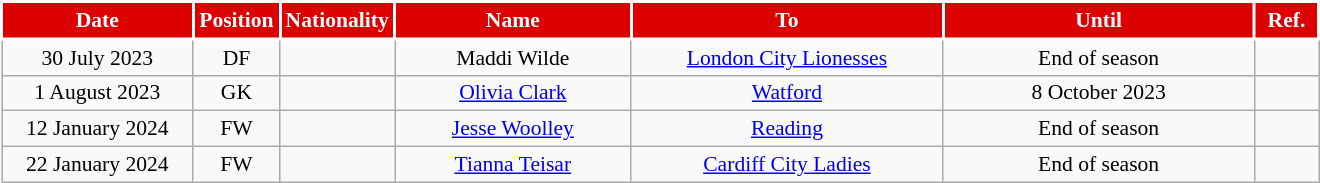<table class="wikitable" style="text-align:center; font-size:90%; ">
<tr>
<th style="background:#DD0000; color:#FFFFFF;border:2px solid #FFFFFF; width:120px;">Date</th>
<th style="background:#DD0000; color:#FFFFFF;border:2px solid #FFFFFF; width:50px;">Position</th>
<th style="background:#DD0000; color:#FFFFFF;border:2px solid #FFFFFF; width:50px;">Nationality</th>
<th style="background:#DD0000; color:#FFFFFF;border:2px solid #FFFFFF; width:150px;">Name</th>
<th style="background:#DD0000; color:#FFFFFF;border:2px solid #FFFFFF; width:200px;">To</th>
<th style="background:#DD0000; color:#FFFFFF;border:2px solid #FFFFFF; width:200px;">Until</th>
<th style="background:#DD0000; color:#FFFFFF;border:2px solid #FFFFFF; width:35px;">Ref.</th>
</tr>
<tr>
<td>30 July 2023</td>
<td>DF</td>
<td></td>
<td>Maddi Wilde</td>
<td> <a href='#'>London City Lionesses</a></td>
<td>End of season</td>
<td></td>
</tr>
<tr>
<td>1 August 2023</td>
<td>GK</td>
<td></td>
<td><a href='#'>Olivia Clark</a></td>
<td> <a href='#'>Watford</a></td>
<td>8 October 2023</td>
<td></td>
</tr>
<tr>
<td>12 January 2024</td>
<td>FW</td>
<td></td>
<td><a href='#'>Jesse Woolley</a></td>
<td> <a href='#'>Reading</a></td>
<td>End of season</td>
<td></td>
</tr>
<tr>
<td>22 January 2024</td>
<td>FW</td>
<td></td>
<td><a href='#'>Tianna Teisar</a></td>
<td> <a href='#'>Cardiff City Ladies</a></td>
<td>End of season</td>
<td></td>
</tr>
</table>
